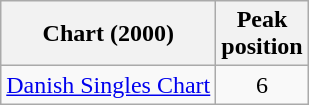<table class="wikitable">
<tr>
<th>Chart (2000)</th>
<th>Peak<br>position</th>
</tr>
<tr>
<td><a href='#'>Danish Singles Chart</a></td>
<td align="center">6</td>
</tr>
</table>
